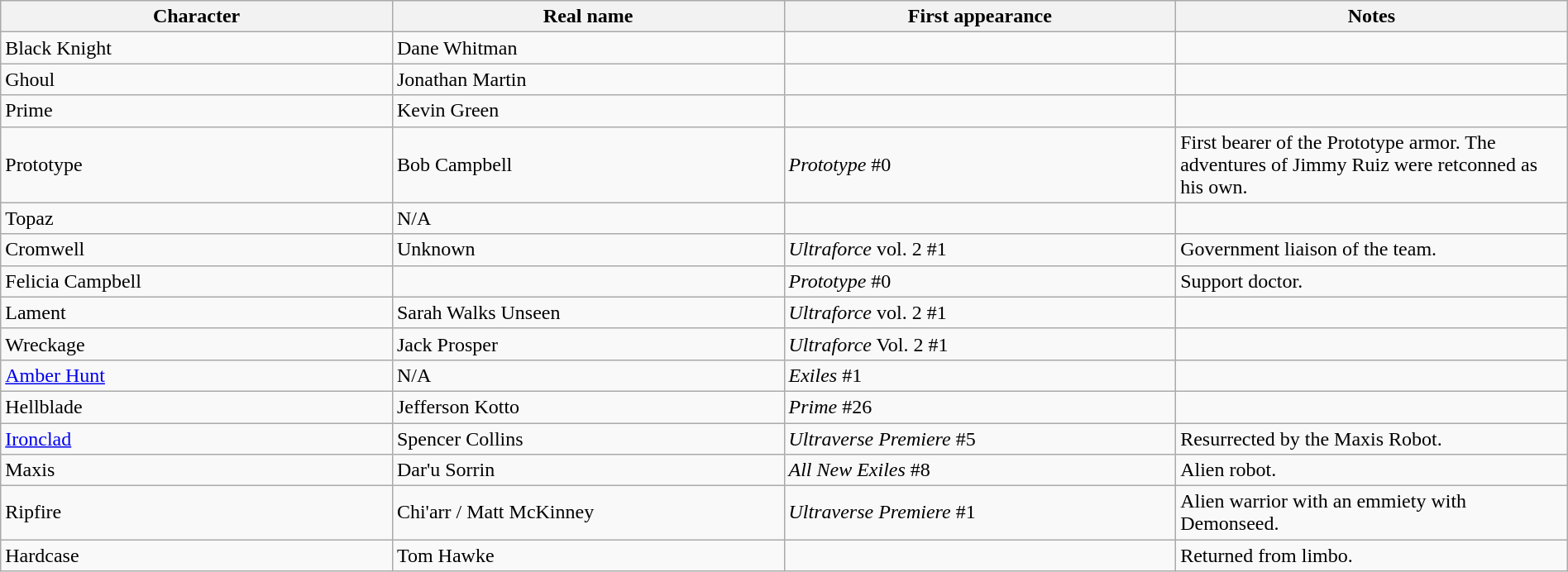<table class="wikitable" style="width:100%;">
<tr>
<th style="width:25%;">Character</th>
<th style="width:25%;">Real name</th>
<th style="width:25%;">First appearance</th>
<th style="width:25%;">Notes</th>
</tr>
<tr>
<td>Black Knight</td>
<td>Dane Whitman</td>
<td></td>
<td></td>
</tr>
<tr>
<td>Ghoul</td>
<td>Jonathan Martin</td>
<td></td>
<td></td>
</tr>
<tr>
<td>Prime</td>
<td>Kevin Green</td>
<td></td>
<td></td>
</tr>
<tr>
<td>Prototype</td>
<td>Bob Campbell</td>
<td><em>Prototype</em> #0</td>
<td>First bearer of the Prototype armor. The adventures of Jimmy Ruiz were retconned as his own.</td>
</tr>
<tr>
<td>Topaz</td>
<td>N/A</td>
<td></td>
<td></td>
</tr>
<tr>
<td>Cromwell</td>
<td>Unknown</td>
<td><em>Ultraforce</em> vol. 2 #1</td>
<td>Government liaison of the team.</td>
</tr>
<tr>
<td>Felicia Campbell</td>
<td></td>
<td><em>Prototype</em> #0</td>
<td>Support doctor.</td>
</tr>
<tr>
<td>Lament</td>
<td>Sarah Walks Unseen</td>
<td><em>Ultraforce</em> vol. 2 #1</td>
<td></td>
</tr>
<tr>
<td>Wreckage</td>
<td>Jack Prosper</td>
<td><em>Ultraforce</em> Vol. 2 #1</td>
<td></td>
</tr>
<tr>
<td><a href='#'>Amber Hunt</a></td>
<td>N/A</td>
<td><em>Exiles</em> #1</td>
<td></td>
</tr>
<tr>
<td>Hellblade</td>
<td>Jefferson Kotto</td>
<td><em>Prime</em> #26</td>
<td></td>
</tr>
<tr>
<td><a href='#'>Ironclad</a></td>
<td>Spencer Collins</td>
<td><em>Ultraverse Premiere</em> #5</td>
<td>Resurrected by the Maxis Robot.</td>
</tr>
<tr>
<td>Maxis</td>
<td>Dar'u Sorrin</td>
<td><em>All New Exiles</em> #8</td>
<td>Alien robot.</td>
</tr>
<tr>
<td>Ripfire</td>
<td>Chi'arr / Matt McKinney</td>
<td><em>Ultraverse Premiere</em> #1</td>
<td>Alien warrior with an emmiety with Demonseed.</td>
</tr>
<tr>
<td>Hardcase</td>
<td>Tom Hawke</td>
<td></td>
<td>Returned from limbo.</td>
</tr>
</table>
